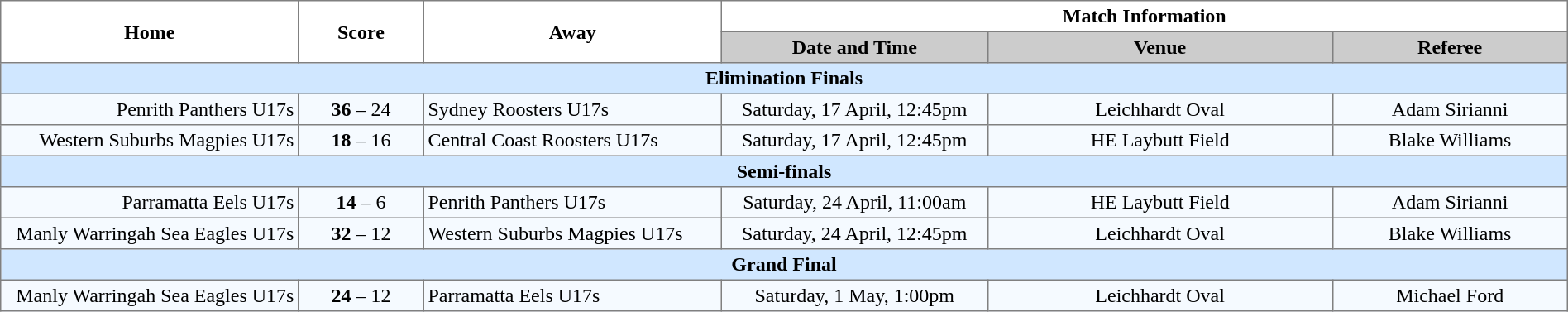<table border="1" cellpadding="3" cellspacing="0" width="100%" style="border-collapse:collapse;  text-align:center;">
<tr>
<th rowspan="2" width="19%">Home</th>
<th rowspan="2" width="8%">Score</th>
<th rowspan="2" width="19%">Away</th>
<th colspan="3">Match Information</th>
</tr>
<tr bgcolor="#CCCCCC">
<th width="17%">Date and Time</th>
<th width="22%">Venue</th>
<th width="50%">Referee</th>
</tr>
<tr style="background:#d0e7ff;">
<td colspan="6"><strong>Elimination Finals</strong></td>
</tr>
<tr style="text-align:center; background:#f5faff;">
<td align="right">Penrith Panthers U17s </td>
<td><strong>36</strong> – 24</td>
<td align="left"> Sydney Roosters U17s</td>
<td>Saturday, 17 April, 12:45pm</td>
<td>Leichhardt Oval</td>
<td>Adam Sirianni</td>
</tr>
<tr style="text-align:center; background:#f5faff;">
<td align="right">Western Suburbs Magpies U17s </td>
<td><strong>18</strong> – 16</td>
<td align="left"> Central Coast Roosters U17s</td>
<td>Saturday, 17 April, 12:45pm</td>
<td>HE Laybutt Field</td>
<td>Blake Williams</td>
</tr>
<tr style="background:#d0e7ff;">
<td colspan="6"><strong>Semi-finals</strong></td>
</tr>
<tr style="text-align:center; background:#f5faff;">
<td align="right">Parramatta Eels U17s </td>
<td><strong>14</strong> – 6</td>
<td align="left"> Penrith Panthers U17s</td>
<td>Saturday, 24 April, 11:00am</td>
<td>HE Laybutt Field</td>
<td>Adam Sirianni</td>
</tr>
<tr style="text-align:center; background:#f5faff;">
<td align="right">Manly Warringah Sea Eagles U17s </td>
<td><strong>32</strong> – 12</td>
<td align="left"> Western Suburbs Magpies U17s</td>
<td>Saturday, 24 April, 12:45pm</td>
<td>Leichhardt Oval</td>
<td>Blake Williams</td>
</tr>
<tr style="background:#d0e7ff;">
<td colspan="6"><strong>Grand Final</strong></td>
</tr>
<tr style="text-align:center; background:#f5faff;">
<td align="right">Manly Warringah Sea Eagles U17s </td>
<td><strong>24</strong> – 12</td>
<td align="left"> Parramatta Eels U17s</td>
<td>Saturday, 1 May, 1:00pm</td>
<td>Leichhardt Oval</td>
<td>Michael Ford</td>
</tr>
</table>
